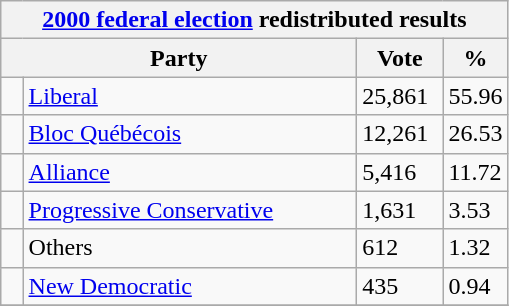<table class="wikitable">
<tr>
<th colspan="4"><a href='#'>2000 federal election</a> redistributed results</th>
</tr>
<tr>
<th bgcolor="#DDDDFF" width="230px" colspan="2">Party</th>
<th bgcolor="#DDDDFF" width="50px">Vote</th>
<th bgcolor="#DDDDFF" width="30px">%</th>
</tr>
<tr>
<td> </td>
<td><a href='#'>Liberal</a></td>
<td>25,861</td>
<td>55.96</td>
</tr>
<tr>
<td> </td>
<td><a href='#'>Bloc Québécois</a></td>
<td>12,261</td>
<td>26.53</td>
</tr>
<tr>
<td> </td>
<td><a href='#'>Alliance</a></td>
<td>5,416</td>
<td>11.72</td>
</tr>
<tr>
<td> </td>
<td><a href='#'>Progressive Conservative</a></td>
<td>1,631</td>
<td>3.53</td>
</tr>
<tr>
<td> </td>
<td>Others</td>
<td>612</td>
<td>1.32</td>
</tr>
<tr>
<td> </td>
<td><a href='#'>New Democratic</a></td>
<td>435</td>
<td>0.94</td>
</tr>
<tr>
</tr>
</table>
